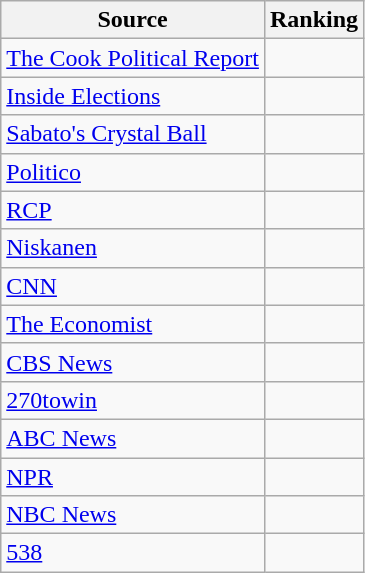<table class="wikitable sortable" style="text-align:center">
<tr>
<th>Source</th>
<th>Ranking</th>
</tr>
<tr>
<td align="left"><a href='#'>The Cook Political Report</a></td>
<td></td>
</tr>
<tr>
<td align="left"><a href='#'>Inside Elections</a></td>
<td></td>
</tr>
<tr>
<td align="left"><a href='#'>Sabato's Crystal Ball</a></td>
<td></td>
</tr>
<tr>
<td align="left"><a href='#'>Politico</a></td>
<td></td>
</tr>
<tr>
<td align="left"><a href='#'>RCP</a></td>
<td></td>
</tr>
<tr>
<td align="left"><a href='#'>Niskanen</a></td>
<td></td>
</tr>
<tr>
<td align="left"><a href='#'>CNN</a></td>
<td></td>
</tr>
<tr>
<td align="left"><a href='#'>The Economist</a></td>
<td></td>
</tr>
<tr>
<td align="left"><a href='#'>CBS News</a></td>
<td></td>
</tr>
<tr>
<td align="left"><a href='#'>270towin</a></td>
<td></td>
</tr>
<tr>
<td align="left"><a href='#'>ABC News</a></td>
<td></td>
</tr>
<tr>
<td align="left"><a href='#'>NPR</a></td>
<td></td>
</tr>
<tr>
<td align="left"><a href='#'>NBC News</a></td>
<td></td>
</tr>
<tr>
<td align="left"><a href='#'>538</a></td>
<td></td>
</tr>
</table>
